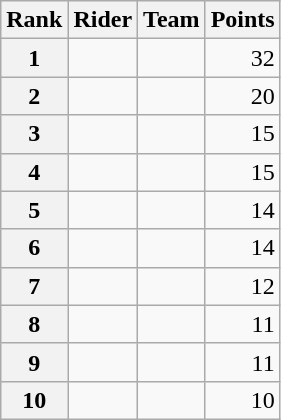<table class="wikitable" margin-bottom:0;">
<tr>
<th scope="col">Rank</th>
<th scope="col">Rider</th>
<th scope="col">Team</th>
<th scope="col">Points</th>
</tr>
<tr>
<th scope="row">1</th>
<td> </td>
<td></td>
<td align="right">32</td>
</tr>
<tr>
<th scope="row">2</th>
<td> </td>
<td></td>
<td align="right">20</td>
</tr>
<tr>
<th scope="row">3</th>
<td></td>
<td></td>
<td align="right">15</td>
</tr>
<tr>
<th scope="row">4</th>
<td> </td>
<td></td>
<td align="right">15</td>
</tr>
<tr>
<th scope="row">5</th>
<td></td>
<td></td>
<td align="right">14</td>
</tr>
<tr>
<th scope="row">6</th>
<td></td>
<td></td>
<td align="right">14</td>
</tr>
<tr>
<th scope="row">7</th>
<td></td>
<td></td>
<td align="right">12</td>
</tr>
<tr>
<th scope="row">8</th>
<td></td>
<td></td>
<td align="right">11</td>
</tr>
<tr>
<th scope="row">9</th>
<td></td>
<td></td>
<td align="right">11</td>
</tr>
<tr>
<th scope="row">10</th>
<td></td>
<td></td>
<td align="right">10</td>
</tr>
</table>
